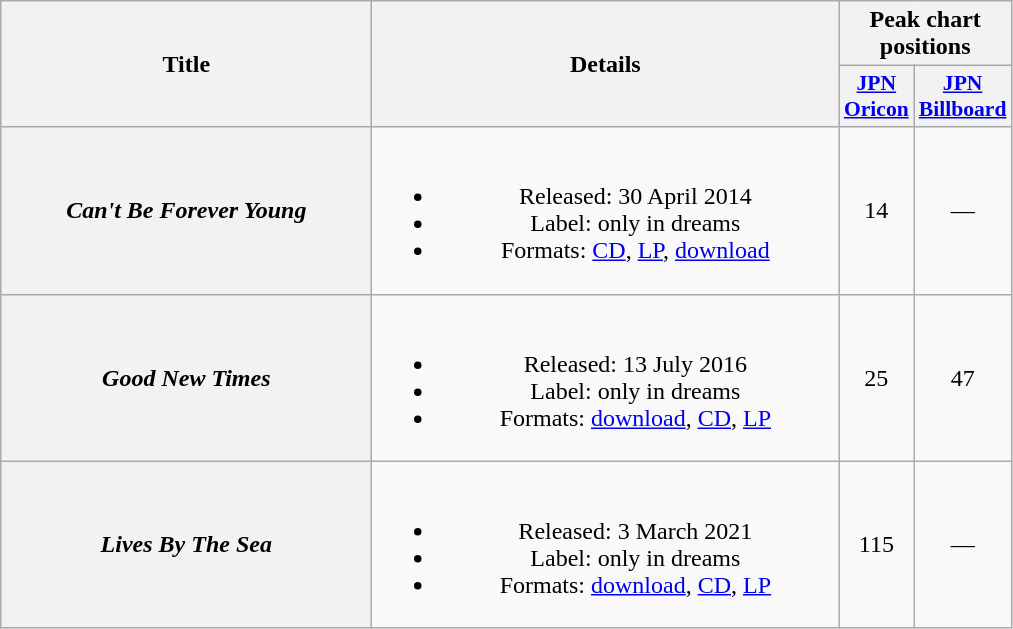<table class="wikitable plainrowheaders" style="text-align:center;">
<tr>
<th scope="col" rowspan="2" style="width:15em;">Title</th>
<th scope="col" rowspan="2" style="width:19em;">Details</th>
<th scope="col" colspan="10">Peak chart positions</th>
</tr>
<tr>
<th scope="col" style="width:3em;font-size:90%;"><a href='#'>JPN<br>Oricon</a><br></th>
<th scope="col" style="width:4em;font-size:90%"><a href='#'>JPN<br>Billboard</a></th>
</tr>
<tr>
<th scope="row"><em>Can't Be Forever Young</em></th>
<td><br><ul><li>Released: 30 April 2014 <span></span></li><li>Label: only in dreams</li><li>Formats: <a href='#'>CD</a>, <a href='#'>LP</a>, <a href='#'>download</a></li></ul></td>
<td>14</td>
<td>—</td>
</tr>
<tr>
<th scope="row"><em>Good New Times</em></th>
<td><br><ul><li>Released: 13 July 2016</li><li>Label: only in dreams</li><li>Formats: <a href='#'>download</a>, <a href='#'>CD</a>, <a href='#'>LP</a></li></ul></td>
<td>25</td>
<td>47</td>
</tr>
<tr>
<th scope="row"><em>Lives By The Sea</em></th>
<td><br><ul><li>Released: 3 March 2021</li><li>Label: only in dreams</li><li>Formats: <a href='#'>download</a>, <a href='#'>CD</a>, <a href='#'>LP</a></li></ul></td>
<td>115</td>
<td>—</td>
</tr>
</table>
